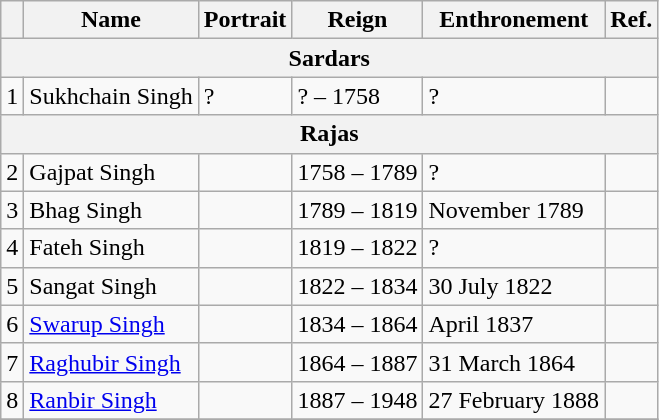<table class="wikitable">
<tr>
<th></th>
<th>Name<br></th>
<th>Portrait</th>
<th class="unsortable">Reign</th>
<th>Enthronement</th>
<th>Ref.</th>
</tr>
<tr>
<th colspan="6"><strong>Sardars</strong></th>
</tr>
<tr>
<td>1</td>
<td>Sukhchain Singh<br></td>
<td>?</td>
<td>? – 1758</td>
<td>?</td>
<td></td>
</tr>
<tr>
<th colspan="6">Rajas</th>
</tr>
<tr>
<td>2</td>
<td>Gajpat Singh<br></td>
<td></td>
<td>1758 – 1789</td>
<td>?</td>
<td></td>
</tr>
<tr>
<td>3</td>
<td>Bhag Singh<br></td>
<td></td>
<td>1789 – 1819</td>
<td>November 1789</td>
<td></td>
</tr>
<tr>
<td>4</td>
<td>Fateh Singh<br></td>
<td></td>
<td>1819 – 1822</td>
<td>?</td>
<td></td>
</tr>
<tr>
<td>5</td>
<td>Sangat Singh<br></td>
<td></td>
<td>1822 – 1834</td>
<td>30 July 1822</td>
<td></td>
</tr>
<tr>
<td>6</td>
<td><a href='#'>Swarup Singh</a><br></td>
<td></td>
<td>1834 – 1864</td>
<td>April 1837</td>
<td></td>
</tr>
<tr>
<td>7</td>
<td><a href='#'>Raghubir Singh</a><br></td>
<td></td>
<td>1864 – 1887</td>
<td>31 March 1864</td>
<td></td>
</tr>
<tr>
<td>8</td>
<td><a href='#'>Ranbir Singh</a><br></td>
<td></td>
<td>1887 – 1948</td>
<td>27 February 1888</td>
<td></td>
</tr>
<tr>
</tr>
</table>
